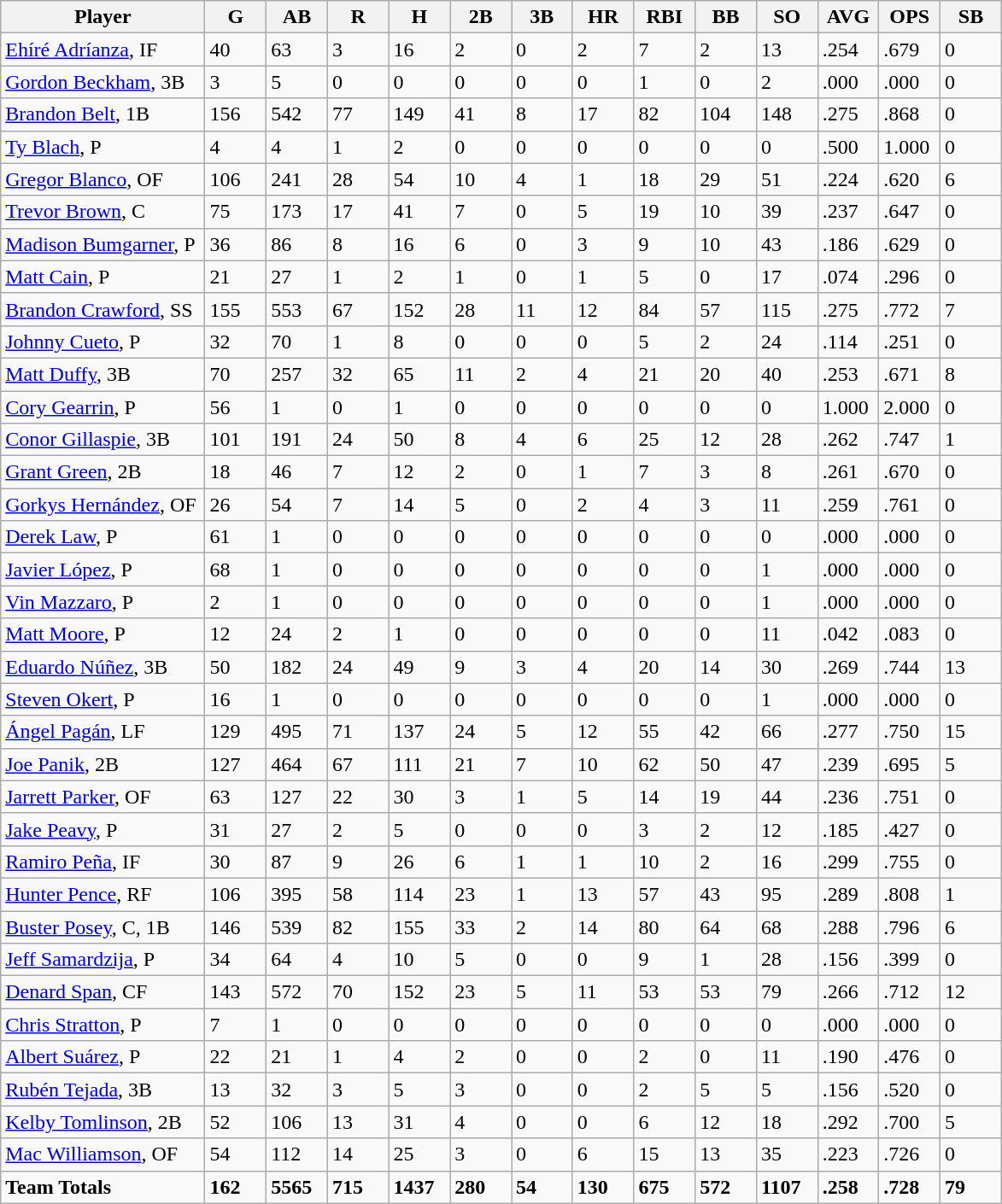<table class="wikitable sortable">
<tr>
<th bgcolor="#DDDDFF" width="20%">Player</th>
<th bgcolor="#DDDDFF" width="6%">G</th>
<th bgcolor="#DDDDFF" width="6%">AB</th>
<th bgcolor="#DDDDFF" width="6%">R</th>
<th bgcolor="#DDDDFF" width="6%">H</th>
<th bgcolor="#DDDDFF" width="6%">2B</th>
<th bgcolor="#DDDDFF" width="6%">3B</th>
<th bgcolor="#DDDDFF" width="6%">HR</th>
<th bgcolor="#DDDDFF" width="6%">RBI</th>
<th bgcolor="#DDDDFF" width="6%">BB</th>
<th bgcolor="#DDDDFF" width="6%">SO</th>
<th bgcolor="#DDDDFF" width="6%">AVG</th>
<th bgcolor="#DDDDFF" width="6%">OPS</th>
<th bgcolor="#DDDDFF" width="6%">SB</th>
</tr>
<tr>
<td><a href='#'>Ehíré Adríanza</a>, IF</td>
<td>40</td>
<td>63</td>
<td>3</td>
<td>16</td>
<td>2</td>
<td>0</td>
<td>2</td>
<td>7</td>
<td>2</td>
<td>13</td>
<td>.254</td>
<td>.679</td>
<td>0</td>
</tr>
<tr>
<td><a href='#'>Gordon Beckham</a>, 3B</td>
<td>3</td>
<td>5</td>
<td>0</td>
<td>0</td>
<td>0</td>
<td>0</td>
<td>0</td>
<td>1</td>
<td>0</td>
<td>2</td>
<td>.000</td>
<td>.000</td>
<td>0</td>
</tr>
<tr>
<td><a href='#'>Brandon Belt</a>, 1B</td>
<td>156</td>
<td>542</td>
<td>77</td>
<td>149</td>
<td>41</td>
<td>8</td>
<td>17</td>
<td>82</td>
<td>104</td>
<td>148</td>
<td>.275</td>
<td>.868</td>
<td>0</td>
</tr>
<tr>
<td><a href='#'>Ty Blach</a>, P</td>
<td>4</td>
<td>4</td>
<td>1</td>
<td>2</td>
<td>0</td>
<td>0</td>
<td>0</td>
<td>0</td>
<td>0</td>
<td>0</td>
<td>.500</td>
<td>1.000</td>
<td>0</td>
</tr>
<tr>
<td><a href='#'>Gregor Blanco</a>, OF</td>
<td>106</td>
<td>241</td>
<td>28</td>
<td>54</td>
<td>10</td>
<td>4</td>
<td>1</td>
<td>18</td>
<td>29</td>
<td>51</td>
<td>.224</td>
<td>.620</td>
<td>6</td>
</tr>
<tr>
<td><a href='#'>Trevor Brown</a>, C</td>
<td>75</td>
<td>173</td>
<td>17</td>
<td>41</td>
<td>7</td>
<td>0</td>
<td>5</td>
<td>19</td>
<td>10</td>
<td>39</td>
<td>.237</td>
<td>.647</td>
<td>0</td>
</tr>
<tr>
<td><a href='#'>Madison Bumgarner</a>, P</td>
<td>36</td>
<td>86</td>
<td>8</td>
<td>16</td>
<td>6</td>
<td>0</td>
<td>3</td>
<td>9</td>
<td>10</td>
<td>43</td>
<td>.186</td>
<td>.629</td>
<td>0</td>
</tr>
<tr>
<td><a href='#'>Matt Cain</a>, P</td>
<td>21</td>
<td>27</td>
<td>1</td>
<td>2</td>
<td>1</td>
<td>0</td>
<td>1</td>
<td>5</td>
<td>0</td>
<td>17</td>
<td>.074</td>
<td>.296</td>
<td>0</td>
</tr>
<tr>
<td><a href='#'>Brandon Crawford</a>, SS</td>
<td>155</td>
<td>553</td>
<td>67</td>
<td>152</td>
<td>28</td>
<td>11</td>
<td>12</td>
<td>84</td>
<td>57</td>
<td>115</td>
<td>.275</td>
<td>.772</td>
<td>7</td>
</tr>
<tr>
<td><a href='#'>Johnny Cueto</a>, P</td>
<td>32</td>
<td>70</td>
<td>1</td>
<td>8</td>
<td>0</td>
<td>0</td>
<td>0</td>
<td>5</td>
<td>2</td>
<td>24</td>
<td>.114</td>
<td>.251</td>
<td>0</td>
</tr>
<tr>
<td><a href='#'>Matt Duffy</a>, 3B</td>
<td>70</td>
<td>257</td>
<td>32</td>
<td>65</td>
<td>11</td>
<td>2</td>
<td>4</td>
<td>21</td>
<td>20</td>
<td>40</td>
<td>.253</td>
<td>.671</td>
<td>8</td>
</tr>
<tr>
<td><a href='#'>Cory Gearrin</a>, P</td>
<td>56</td>
<td>1</td>
<td>0</td>
<td>1</td>
<td>0</td>
<td>0</td>
<td>0</td>
<td>0</td>
<td>0</td>
<td>0</td>
<td>1.000</td>
<td>2.000</td>
<td>0</td>
</tr>
<tr>
<td><a href='#'>Conor Gillaspie</a>, 3B</td>
<td>101</td>
<td>191</td>
<td>24</td>
<td>50</td>
<td>8</td>
<td>4</td>
<td>6</td>
<td>25</td>
<td>12</td>
<td>28</td>
<td>.262</td>
<td>.747</td>
<td>1</td>
</tr>
<tr>
<td><a href='#'>Grant Green</a>, 2B</td>
<td>18</td>
<td>46</td>
<td>7</td>
<td>12</td>
<td>2</td>
<td>0</td>
<td>1</td>
<td>7</td>
<td>3</td>
<td>8</td>
<td>.261</td>
<td>.670</td>
<td>0</td>
</tr>
<tr>
<td><a href='#'>Gorkys Hernández</a>, OF</td>
<td>26</td>
<td>54</td>
<td>7</td>
<td>14</td>
<td>5</td>
<td>0</td>
<td>2</td>
<td>4</td>
<td>3</td>
<td>11</td>
<td>.259</td>
<td>.761</td>
<td>0</td>
</tr>
<tr>
<td><a href='#'>Derek Law</a>, P</td>
<td>61</td>
<td>1</td>
<td>0</td>
<td>0</td>
<td>0</td>
<td>0</td>
<td>0</td>
<td>0</td>
<td>0</td>
<td>0</td>
<td>.000</td>
<td>.000</td>
<td>0</td>
</tr>
<tr>
<td><a href='#'>Javier López</a>, P</td>
<td>68</td>
<td>1</td>
<td>0</td>
<td>0</td>
<td>0</td>
<td>0</td>
<td>0</td>
<td>0</td>
<td>0</td>
<td>1</td>
<td>.000</td>
<td>.000</td>
<td>0</td>
</tr>
<tr>
<td><a href='#'>Vin Mazzaro</a>, P</td>
<td>2</td>
<td>1</td>
<td>0</td>
<td>0</td>
<td>0</td>
<td>0</td>
<td>0</td>
<td>0</td>
<td>0</td>
<td>1</td>
<td>.000</td>
<td>.000</td>
<td>0</td>
</tr>
<tr>
<td><a href='#'>Matt Moore</a>, P</td>
<td>12</td>
<td>24</td>
<td>2</td>
<td>1</td>
<td>0</td>
<td>0</td>
<td>0</td>
<td>0</td>
<td>0</td>
<td>11</td>
<td>.042</td>
<td>.083</td>
<td>0</td>
</tr>
<tr>
<td><a href='#'>Eduardo Núñez</a>, 3B</td>
<td>50</td>
<td>182</td>
<td>24</td>
<td>49</td>
<td>9</td>
<td>3</td>
<td>4</td>
<td>20</td>
<td>14</td>
<td>30</td>
<td>.269</td>
<td>.744</td>
<td>13</td>
</tr>
<tr>
<td><a href='#'>Steven Okert</a>, P</td>
<td>16</td>
<td>1</td>
<td>0</td>
<td>0</td>
<td>0</td>
<td>0</td>
<td>0</td>
<td>0</td>
<td>0</td>
<td>1</td>
<td>.000</td>
<td>.000</td>
<td>0</td>
</tr>
<tr>
<td><a href='#'>Ángel Pagán</a>, LF</td>
<td>129</td>
<td>495</td>
<td>71</td>
<td>137</td>
<td>24</td>
<td>5</td>
<td>12</td>
<td>55</td>
<td>42</td>
<td>66</td>
<td>.277</td>
<td>.750</td>
<td>15</td>
</tr>
<tr>
<td><a href='#'>Joe Panik</a>, 2B</td>
<td>127</td>
<td>464</td>
<td>67</td>
<td>111</td>
<td>21</td>
<td>7</td>
<td>10</td>
<td>62</td>
<td>50</td>
<td>47</td>
<td>.239</td>
<td>.695</td>
<td>5</td>
</tr>
<tr>
<td><a href='#'>Jarrett Parker</a>, OF</td>
<td>63</td>
<td>127</td>
<td>22</td>
<td>30</td>
<td>3</td>
<td>1</td>
<td>5</td>
<td>14</td>
<td>19</td>
<td>44</td>
<td>.236</td>
<td>.751</td>
<td>0</td>
</tr>
<tr>
<td><a href='#'>Jake Peavy</a>, P</td>
<td>31</td>
<td>27</td>
<td>2</td>
<td>5</td>
<td>0</td>
<td>0</td>
<td>0</td>
<td>3</td>
<td>2</td>
<td>12</td>
<td>.185</td>
<td>.427</td>
<td>0</td>
</tr>
<tr>
<td><a href='#'>Ramiro Peña</a>, IF</td>
<td>30</td>
<td>87</td>
<td>9</td>
<td>26</td>
<td>6</td>
<td>1</td>
<td>1</td>
<td>10</td>
<td>2</td>
<td>16</td>
<td>.299</td>
<td>.755</td>
<td>0</td>
</tr>
<tr>
<td><a href='#'>Hunter Pence</a>, RF</td>
<td>106</td>
<td>395</td>
<td>58</td>
<td>114</td>
<td>23</td>
<td>1</td>
<td>13</td>
<td>57</td>
<td>43</td>
<td>95</td>
<td>.289</td>
<td>.808</td>
<td>1</td>
</tr>
<tr>
<td><a href='#'>Buster Posey</a>, C, 1B</td>
<td>146</td>
<td>539</td>
<td>82</td>
<td>155</td>
<td>33</td>
<td>2</td>
<td>14</td>
<td>80</td>
<td>64</td>
<td>68</td>
<td>.288</td>
<td>.796</td>
<td>6</td>
</tr>
<tr>
<td><a href='#'>Jeff Samardzija</a>, P</td>
<td>34</td>
<td>64</td>
<td>4</td>
<td>10</td>
<td>5</td>
<td>0</td>
<td>0</td>
<td>9</td>
<td>1</td>
<td>28</td>
<td>.156</td>
<td>.399</td>
<td>0</td>
</tr>
<tr>
<td><a href='#'>Denard Span</a>, CF</td>
<td>143</td>
<td>572</td>
<td>70</td>
<td>152</td>
<td>23</td>
<td>5</td>
<td>11</td>
<td>53</td>
<td>53</td>
<td>79</td>
<td>.266</td>
<td>.712</td>
<td>12</td>
</tr>
<tr>
<td><a href='#'>Chris Stratton</a>, P</td>
<td>7</td>
<td>1</td>
<td>0</td>
<td>0</td>
<td>0</td>
<td>0</td>
<td>0</td>
<td>0</td>
<td>0</td>
<td>0</td>
<td>.000</td>
<td>.000</td>
<td>0</td>
</tr>
<tr>
<td><a href='#'>Albert Suárez</a>, P</td>
<td>22</td>
<td>21</td>
<td>1</td>
<td>4</td>
<td>2</td>
<td>0</td>
<td>0</td>
<td>2</td>
<td>0</td>
<td>11</td>
<td>.190</td>
<td>.476</td>
<td>0</td>
</tr>
<tr>
<td><a href='#'>Rubén Tejada</a>, 3B</td>
<td>13</td>
<td>32</td>
<td>3</td>
<td>5</td>
<td>3</td>
<td>0</td>
<td>0</td>
<td>2</td>
<td>5</td>
<td>5</td>
<td>.156</td>
<td>.520</td>
<td>0</td>
</tr>
<tr>
<td><a href='#'>Kelby Tomlinson</a>, 2B</td>
<td>52</td>
<td>106</td>
<td>13</td>
<td>31</td>
<td>4</td>
<td>0</td>
<td>0</td>
<td>6</td>
<td>12</td>
<td>18</td>
<td>.292</td>
<td>.700</td>
<td>5</td>
</tr>
<tr>
<td><a href='#'>Mac Williamson</a>, OF</td>
<td>54</td>
<td>112</td>
<td>14</td>
<td>25</td>
<td>3</td>
<td>0</td>
<td>6</td>
<td>15</td>
<td>13</td>
<td>35</td>
<td>.223</td>
<td>.726</td>
<td>0</td>
</tr>
<tr>
<td><strong>Team Totals</strong></td>
<td><strong>162</strong></td>
<td><strong>5565</strong></td>
<td><strong>715</strong></td>
<td><strong>1437</strong></td>
<td><strong>280</strong></td>
<td><strong>54</strong></td>
<td><strong>130</strong></td>
<td><strong>675</strong></td>
<td><strong>572</strong></td>
<td><strong>1107</strong></td>
<td><strong>.258</strong></td>
<td><strong>.728</strong></td>
<td><strong>79</strong></td>
</tr>
</table>
